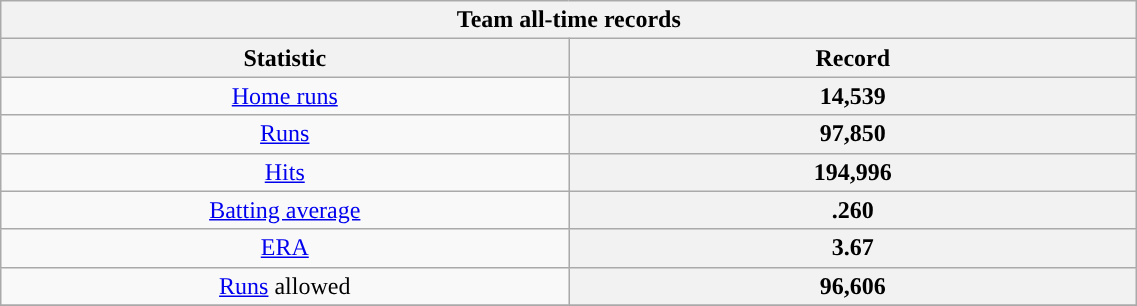<table class="wikitable" style="text-align:center" width="60%">
<tr>
<th colspan=2>Team all-time records</th>
</tr>
<tr>
<th scope="col" width=10%>Statistic</th>
<th scope="col" class="unsortable" width=10%>Record</th>
</tr>
<tr>
<td><a href='#'>Home runs</a></td>
<th scope="row">14,539</th>
</tr>
<tr>
<td><a href='#'>Runs</a></td>
<th scope="row">97,850</th>
</tr>
<tr>
<td><a href='#'>Hits</a></td>
<th scope="row">194,996</th>
</tr>
<tr>
<td><a href='#'>Batting average</a></td>
<th scope="row">.260</th>
</tr>
<tr>
<td><a href='#'>ERA</a></td>
<th scope="row">3.67</th>
</tr>
<tr>
<td><a href='#'>Runs</a> allowed</td>
<th scope="row">96,606</th>
</tr>
<tr>
</tr>
</table>
